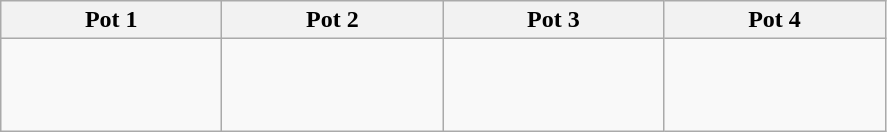<table class="wikitable">
<tr>
<th width=140>Pot 1</th>
<th width=140>Pot 2</th>
<th width=140>Pot 3</th>
<th width=140>Pot 4</th>
</tr>
<tr>
<td style="vertical-align: top;"><br><br><br></td>
<td style="vertical-align: top;"><br><br><br></td>
<td style="vertical-align: top;"><br><br><br></td>
<td style="vertical-align: top;"><br><br><br></td>
</tr>
</table>
